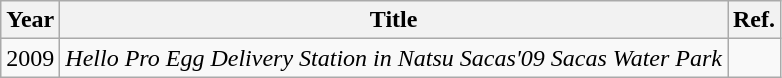<table class="wikitable">
<tr>
<th>Year</th>
<th>Title</th>
<th>Ref.</th>
</tr>
<tr>
<td>2009</td>
<td><em>Hello Pro Egg Delivery Station in Natsu Sacas'09 Sacas Water Park</em></td>
<td></td>
</tr>
</table>
